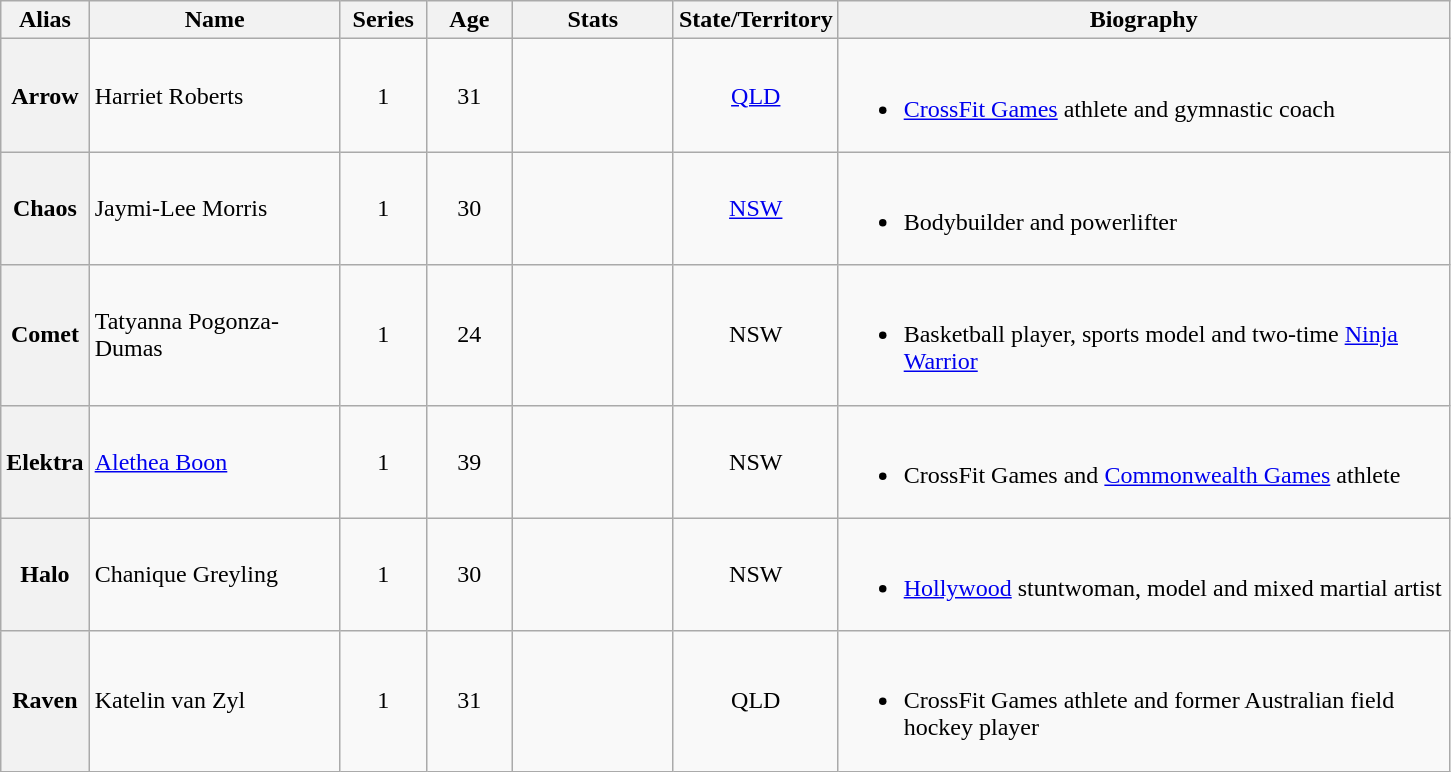<table class="wikitable sortable">
<tr>
<th style="width:50px">Alias</th>
<th style="width:160px">Name</th>
<th style="width:50px">Series</th>
<th style="width:50px">Age</th>
<th style="width:100px">Stats</th>
<th style="width:75px">State/Territory</th>
<th style="width:400px">Biography</th>
</tr>
<tr>
<th>Arrow</th>
<td>Harriet Roberts</td>
<td style="text-align:center">1</td>
<td style="text-align:center">31</td>
<td style="text-align:center"><br></td>
<td style="text-align:center"><a href='#'>QLD</a></td>
<td><br><ul><li><a href='#'>CrossFit Games</a> athlete and gymnastic coach</li></ul></td>
</tr>
<tr>
<th>Chaos</th>
<td>Jaymi-Lee Morris</td>
<td style="text-align:center">1</td>
<td style="text-align:center">30</td>
<td style="text-align:center"><br></td>
<td style="text-align:center"><a href='#'>NSW</a></td>
<td><br><ul><li>Bodybuilder and powerlifter</li></ul></td>
</tr>
<tr>
<th>Comet</th>
<td>Tatyanna Pogonza-Dumas</td>
<td style="text-align:center">1</td>
<td style="text-align:center">24</td>
<td style="text-align:center"><br></td>
<td style="text-align:center">NSW</td>
<td><br><ul><li>Basketball player, sports model and two-time <a href='#'>Ninja Warrior</a></li></ul></td>
</tr>
<tr>
<th>Elektra</th>
<td><a href='#'>Alethea Boon</a></td>
<td style="text-align:center">1</td>
<td style="text-align:center">39</td>
<td style="text-align:center"><br></td>
<td style="text-align:center">NSW</td>
<td><br><ul><li>CrossFit Games and <a href='#'>Commonwealth Games</a> athlete</li></ul></td>
</tr>
<tr>
<th>Halo</th>
<td>Chanique Greyling</td>
<td style="text-align:center">1</td>
<td style="text-align:center">30</td>
<td style="text-align:center"><br></td>
<td style="text-align:center">NSW</td>
<td><br><ul><li><a href='#'>Hollywood</a> stuntwoman, model and mixed martial artist</li></ul></td>
</tr>
<tr>
<th>Raven</th>
<td>Katelin van Zyl</td>
<td style="text-align:center">1</td>
<td style="text-align:center">31</td>
<td style="text-align:center"><br></td>
<td style="text-align:center">QLD</td>
<td><br><ul><li>CrossFit Games athlete and former Australian field hockey player</li></ul></td>
</tr>
</table>
